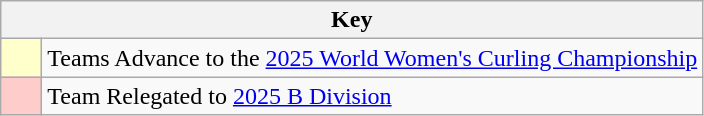<table class="wikitable" style="text-align: center;">
<tr>
<th colspan=2>Key</th>
</tr>
<tr>
<td style="background:#ffffcc; width:20px;"></td>
<td align=left>Teams Advance to the <a href='#'>2025 World Women's Curling Championship</a></td>
</tr>
<tr>
<td style="background:#ffcccc; width:20px;"></td>
<td align=left>Team Relegated to <a href='#'>2025 B Division</a></td>
</tr>
</table>
